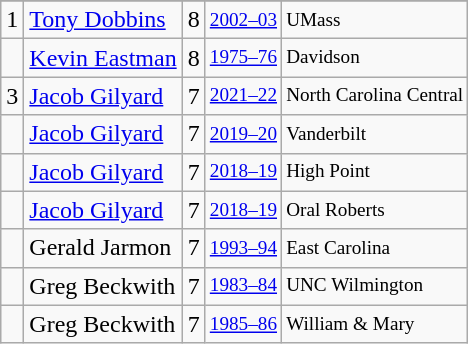<table class="wikitable">
<tr>
</tr>
<tr>
<td>1</td>
<td><a href='#'>Tony Dobbins</a></td>
<td>8</td>
<td style="font-size:80%;"><a href='#'>2002–03</a></td>
<td style="font-size:80%;">UMass</td>
</tr>
<tr>
<td></td>
<td><a href='#'>Kevin Eastman</a></td>
<td>8</td>
<td style="font-size:80%;"><a href='#'>1975–76</a></td>
<td style="font-size:80%;">Davidson</td>
</tr>
<tr>
<td>3</td>
<td><a href='#'>Jacob Gilyard</a></td>
<td>7</td>
<td style="font-size:80%;"><a href='#'>2021–22</a></td>
<td style="font-size:80%;">North Carolina Central</td>
</tr>
<tr>
<td></td>
<td><a href='#'>Jacob Gilyard</a></td>
<td>7</td>
<td style="font-size:80%;"><a href='#'>2019–20</a></td>
<td style="font-size:80%;">Vanderbilt</td>
</tr>
<tr>
<td></td>
<td><a href='#'>Jacob Gilyard</a></td>
<td>7</td>
<td style="font-size:80%;"><a href='#'>2018–19</a></td>
<td style="font-size:80%;">High Point</td>
</tr>
<tr>
<td></td>
<td><a href='#'>Jacob Gilyard</a></td>
<td>7</td>
<td style="font-size:80%;"><a href='#'>2018–19</a></td>
<td style="font-size:80%;">Oral Roberts</td>
</tr>
<tr>
<td></td>
<td>Gerald Jarmon</td>
<td>7</td>
<td style="font-size:80%;"><a href='#'>1993–94</a></td>
<td style="font-size:80%;">East Carolina</td>
</tr>
<tr>
<td></td>
<td>Greg Beckwith</td>
<td>7</td>
<td style="font-size:80%;"><a href='#'>1983–84</a></td>
<td style="font-size:80%;">UNC Wilmington</td>
</tr>
<tr>
<td></td>
<td>Greg Beckwith</td>
<td>7</td>
<td style="font-size:80%;"><a href='#'>1985–86</a></td>
<td style="font-size:80%;">William & Mary</td>
</tr>
</table>
